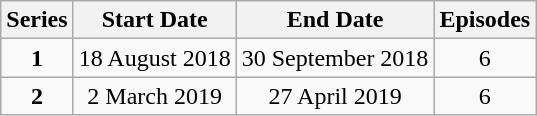<table class="wikitable" style="text-align:center;">
<tr>
<th>Series</th>
<th>Start Date</th>
<th>End Date</th>
<th>Episodes</th>
</tr>
<tr>
<td><strong>1</strong></td>
<td>18 August 2018</td>
<td>30 September 2018</td>
<td>6</td>
</tr>
<tr>
<td><strong>2</strong></td>
<td>2 March 2019</td>
<td>27 April 2019</td>
<td>6</td>
</tr>
</table>
